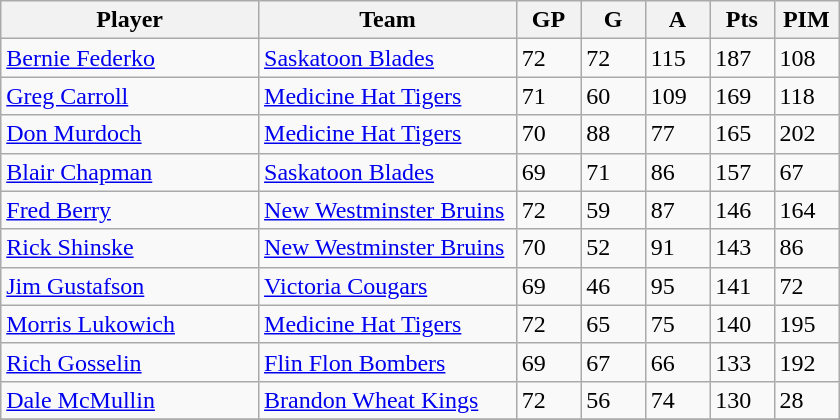<table class="wikitable">
<tr>
<th width="30%">Player</th>
<th width="30%">Team</th>
<th width="7.5%">GP</th>
<th width="7.5%">G</th>
<th width="7.5%">A</th>
<th width="7.5%">Pts</th>
<th width="7.5%">PIM</th>
</tr>
<tr>
<td><a href='#'>Bernie Federko</a></td>
<td><a href='#'>Saskatoon Blades</a></td>
<td>72</td>
<td>72</td>
<td>115</td>
<td>187</td>
<td>108</td>
</tr>
<tr>
<td><a href='#'>Greg Carroll</a></td>
<td><a href='#'>Medicine Hat Tigers</a></td>
<td>71</td>
<td>60</td>
<td>109</td>
<td>169</td>
<td>118</td>
</tr>
<tr>
<td><a href='#'>Don Murdoch</a></td>
<td><a href='#'>Medicine Hat Tigers</a></td>
<td>70</td>
<td>88</td>
<td>77</td>
<td>165</td>
<td>202</td>
</tr>
<tr>
<td><a href='#'>Blair Chapman</a></td>
<td><a href='#'>Saskatoon Blades</a></td>
<td>69</td>
<td>71</td>
<td>86</td>
<td>157</td>
<td>67</td>
</tr>
<tr>
<td><a href='#'>Fred Berry</a></td>
<td><a href='#'>New Westminster Bruins</a></td>
<td>72</td>
<td>59</td>
<td>87</td>
<td>146</td>
<td>164</td>
</tr>
<tr>
<td><a href='#'>Rick Shinske</a></td>
<td><a href='#'>New Westminster Bruins</a></td>
<td>70</td>
<td>52</td>
<td>91</td>
<td>143</td>
<td>86</td>
</tr>
<tr>
<td><a href='#'>Jim Gustafson</a></td>
<td><a href='#'>Victoria Cougars</a></td>
<td>69</td>
<td>46</td>
<td>95</td>
<td>141</td>
<td>72</td>
</tr>
<tr>
<td><a href='#'>Morris Lukowich</a></td>
<td><a href='#'>Medicine Hat Tigers</a></td>
<td>72</td>
<td>65</td>
<td>75</td>
<td>140</td>
<td>195</td>
</tr>
<tr>
<td><a href='#'>Rich Gosselin</a></td>
<td><a href='#'>Flin Flon Bombers</a></td>
<td>69</td>
<td>67</td>
<td>66</td>
<td>133</td>
<td>192</td>
</tr>
<tr>
<td><a href='#'>Dale McMullin</a></td>
<td><a href='#'>Brandon Wheat Kings</a></td>
<td>72</td>
<td>56</td>
<td>74</td>
<td>130</td>
<td>28</td>
</tr>
<tr>
</tr>
</table>
